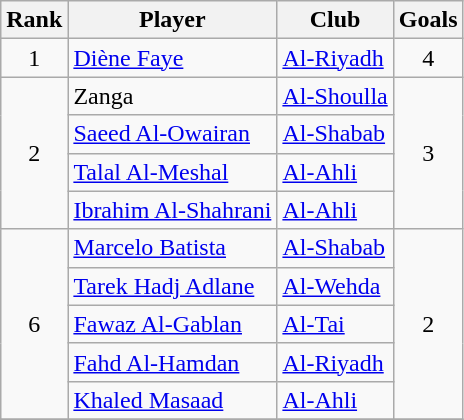<table class="wikitable sortable" style="text-align:center">
<tr>
<th>Rank</th>
<th>Player</th>
<th>Club</th>
<th>Goals</th>
</tr>
<tr>
<td>1</td>
<td align="left"> <a href='#'>Diène Faye</a></td>
<td align="left"><a href='#'>Al-Riyadh</a></td>
<td>4</td>
</tr>
<tr>
<td rowspan=4>2</td>
<td align="left"> Zanga</td>
<td align="left"><a href='#'>Al-Shoulla</a></td>
<td rowspan=4>3</td>
</tr>
<tr>
<td align="left"> <a href='#'>Saeed Al-Owairan</a></td>
<td align="left"><a href='#'>Al-Shabab</a></td>
</tr>
<tr>
<td align="left"> <a href='#'>Talal Al-Meshal</a></td>
<td align="left"><a href='#'>Al-Ahli</a></td>
</tr>
<tr>
<td align="left"> <a href='#'>Ibrahim Al-Shahrani</a></td>
<td align="left"><a href='#'>Al-Ahli</a></td>
</tr>
<tr>
<td rowspan=5>6</td>
<td align="left"> <a href='#'>Marcelo Batista</a></td>
<td align="left"><a href='#'>Al-Shabab</a></td>
<td rowspan=5>2</td>
</tr>
<tr>
<td align="left"> <a href='#'>Tarek Hadj Adlane</a></td>
<td align="left"><a href='#'>Al-Wehda</a></td>
</tr>
<tr>
<td align="left"> <a href='#'>Fawaz Al-Gablan</a></td>
<td align="left"><a href='#'>Al-Tai</a></td>
</tr>
<tr>
<td align="left"> <a href='#'>Fahd Al-Hamdan</a></td>
<td align="left"><a href='#'>Al-Riyadh</a></td>
</tr>
<tr>
<td align="left"> <a href='#'>Khaled Masaad</a></td>
<td align="left"><a href='#'>Al-Ahli</a></td>
</tr>
<tr>
</tr>
</table>
